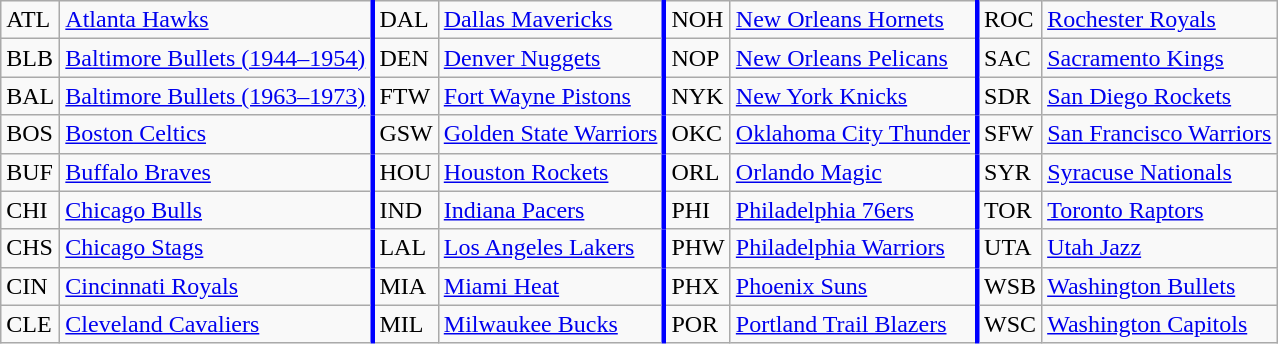<table class="wikitable" align=center>
<tr>
<td>ATL</td>
<td style="border-right: solid blue"><a href='#'>Atlanta Hawks</a></td>
<td>DAL</td>
<td style="border-right: solid blue"><a href='#'>Dallas Mavericks</a></td>
<td>NOH</td>
<td style="border-right: solid blue"><a href='#'>New Orleans Hornets</a></td>
<td>ROC</td>
<td><a href='#'>Rochester Royals</a></td>
</tr>
<tr>
<td>BLB</td>
<td style="border-right: solid blue"><a href='#'>Baltimore Bullets (1944–1954)</a></td>
<td>DEN</td>
<td style="border-right: solid blue"><a href='#'>Denver Nuggets</a></td>
<td>NOP</td>
<td style="border-right: solid blue"><a href='#'>New Orleans Pelicans</a></td>
<td>SAC</td>
<td><a href='#'>Sacramento Kings</a></td>
</tr>
<tr>
<td>BAL</td>
<td style="border-right: solid blue"><a href='#'>Baltimore Bullets (1963–1973)</a></td>
<td>FTW</td>
<td style="border-right: solid blue"><a href='#'>Fort Wayne Pistons</a></td>
<td>NYK</td>
<td style="border-right: solid blue"><a href='#'>New York Knicks</a></td>
<td>SDR</td>
<td><a href='#'>San Diego Rockets</a></td>
</tr>
<tr>
<td>BOS</td>
<td style="border-right: solid blue"><a href='#'>Boston Celtics</a></td>
<td>GSW</td>
<td style="border-right: solid blue"><a href='#'>Golden State Warriors</a></td>
<td>OKC</td>
<td style="border-right: solid blue"><a href='#'>Oklahoma City Thunder</a></td>
<td>SFW</td>
<td><a href='#'>San Francisco Warriors</a></td>
</tr>
<tr>
<td>BUF</td>
<td style="border-right: solid blue"><a href='#'>Buffalo Braves</a></td>
<td>HOU</td>
<td style="border-right: solid blue"><a href='#'>Houston Rockets</a></td>
<td>ORL</td>
<td style="border-right: solid blue"><a href='#'>Orlando Magic</a></td>
<td>SYR</td>
<td><a href='#'>Syracuse Nationals</a></td>
</tr>
<tr>
<td>CHI</td>
<td style="border-right: solid blue"><a href='#'>Chicago Bulls</a></td>
<td>IND</td>
<td style="border-right: solid blue"><a href='#'>Indiana Pacers</a></td>
<td>PHI</td>
<td style="border-right: solid blue"><a href='#'>Philadelphia 76ers</a></td>
<td>TOR</td>
<td><a href='#'>Toronto Raptors</a></td>
</tr>
<tr>
<td>CHS</td>
<td style="border-right: solid blue"><a href='#'>Chicago Stags</a></td>
<td>LAL</td>
<td style="border-right: solid blue"><a href='#'>Los Angeles Lakers</a></td>
<td>PHW</td>
<td style="border-right: solid blue"><a href='#'>Philadelphia Warriors</a></td>
<td>UTA</td>
<td><a href='#'>Utah Jazz</a></td>
</tr>
<tr>
<td>CIN</td>
<td style="border-right: solid blue"><a href='#'>Cincinnati Royals</a></td>
<td>MIA</td>
<td style="border-right: solid blue"><a href='#'>Miami Heat</a></td>
<td>PHX</td>
<td style="border-right: solid blue"><a href='#'>Phoenix Suns</a></td>
<td>WSB</td>
<td><a href='#'>Washington Bullets</a></td>
</tr>
<tr>
<td>CLE</td>
<td style="border-right: solid blue"><a href='#'>Cleveland Cavaliers</a></td>
<td>MIL</td>
<td style="border-right: solid blue"><a href='#'>Milwaukee Bucks</a></td>
<td>POR</td>
<td style="border-right: solid blue"><a href='#'>Portland Trail Blazers</a></td>
<td>WSC</td>
<td><a href='#'>Washington Capitols</a></td>
</tr>
</table>
